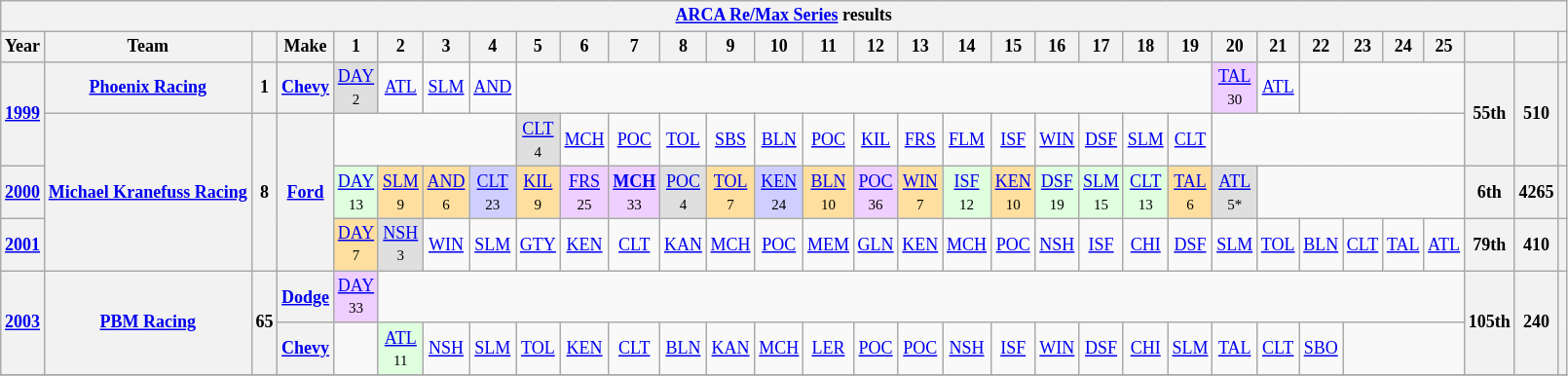<table class="wikitable" style="text-align:center; font-size:75%">
<tr>
<th colspan=45><a href='#'>ARCA Re/Max Series</a> results</th>
</tr>
<tr>
<th>Year</th>
<th>Team</th>
<th></th>
<th>Make</th>
<th>1</th>
<th>2</th>
<th>3</th>
<th>4</th>
<th>5</th>
<th>6</th>
<th>7</th>
<th>8</th>
<th>9</th>
<th>10</th>
<th>11</th>
<th>12</th>
<th>13</th>
<th>14</th>
<th>15</th>
<th>16</th>
<th>17</th>
<th>18</th>
<th>19</th>
<th>20</th>
<th>21</th>
<th>22</th>
<th>23</th>
<th>24</th>
<th>25</th>
<th></th>
<th></th>
<th></th>
</tr>
<tr>
<th rowspan=2><a href='#'>1999</a></th>
<th><a href='#'>Phoenix Racing</a></th>
<th>1</th>
<th><a href='#'>Chevy</a></th>
<td style="background-color:#DFDFDF"><a href='#'>DAY</a><br><small>2</small></td>
<td><a href='#'>ATL</a></td>
<td><a href='#'>SLM</a></td>
<td><a href='#'>AND</a></td>
<td colspan=15></td>
<td style="background-color:#EFCFFF"><a href='#'>TAL</a><br><small>30</small></td>
<td><a href='#'>ATL</a></td>
<td colspan=4></td>
<th rowspan=2>55th</th>
<th rowspan=2>510</th>
<th rowspan=2></th>
</tr>
<tr>
<th rowspan=3><a href='#'>Michael Kranefuss Racing</a></th>
<th rowspan=3>8</th>
<th rowspan=3><a href='#'>Ford</a></th>
<td colspan=4></td>
<td style="background-color:#DFDFDF"><a href='#'>CLT</a><br><small>4</small></td>
<td><a href='#'>MCH</a></td>
<td><a href='#'>POC</a></td>
<td><a href='#'>TOL</a></td>
<td><a href='#'>SBS</a></td>
<td><a href='#'>BLN</a></td>
<td><a href='#'>POC</a></td>
<td><a href='#'>KIL</a></td>
<td><a href='#'>FRS</a></td>
<td><a href='#'>FLM</a></td>
<td><a href='#'>ISF</a></td>
<td><a href='#'>WIN</a></td>
<td><a href='#'>DSF</a></td>
<td><a href='#'>SLM</a></td>
<td><a href='#'>CLT</a></td>
<td colspan=6></td>
</tr>
<tr>
<th><a href='#'>2000</a></th>
<td style="background-color:#DFFFDF"><a href='#'>DAY</a><br><small>13</small></td>
<td style="background-color:#FFDF9F"><a href='#'>SLM</a><br><small>9</small></td>
<td style="background-color:#FFDF9F"><a href='#'>AND</a><br><small>6</small></td>
<td style="background-color:#CFCFFF"><a href='#'>CLT</a><br><small>23</small></td>
<td style="background-color:#FFDF9F"><a href='#'>KIL</a><br><small>9</small></td>
<td style="background-color:#EFCFFF"><a href='#'>FRS</a><br><small>25</small></td>
<td style="background-color:#EFCFFF"><strong><a href='#'>MCH</a></strong><br><small>33</small></td>
<td style="background-color:#DFDFDF"><a href='#'>POC</a><br><small>4</small></td>
<td style="background-color:#FFDF9F"><a href='#'>TOL</a><br><small>7</small></td>
<td style="background-color:#CFCFFF"><a href='#'>KEN</a><br><small>24</small></td>
<td style="background-color:#FFDF9F"><a href='#'>BLN</a><br><small>10</small></td>
<td style="background-color:#EFCFFF"><a href='#'>POC</a><br><small>36</small></td>
<td style="background-color:#FFDF9F"><a href='#'>WIN</a><br><small>7</small></td>
<td style="background-color:#DFFFDF"><a href='#'>ISF</a><br><small>12</small></td>
<td style="background-color:#FFDF9F"><a href='#'>KEN</a><br><small>10</small></td>
<td style="background-color:#DFFFDF"><a href='#'>DSF</a><br><small>19</small></td>
<td style="background-color:#DFFFDF"><a href='#'>SLM</a><br><small>15</small></td>
<td style="background-color:#DFFFDF"><a href='#'>CLT</a><br><small>13</small></td>
<td style="background-color:#FFDF9F"><a href='#'>TAL</a><br><small>6</small></td>
<td style="background-color:#DFDFDF"><a href='#'>ATL</a><br><small>5*</small></td>
<td colspan=5></td>
<th>6th</th>
<th>4265</th>
<th></th>
</tr>
<tr>
<th><a href='#'>2001</a></th>
<td style="background-color:#FFDF9F"><a href='#'>DAY</a><br><small>7</small></td>
<td style="background-color:#DFDFDF"><a href='#'>NSH</a><br><small>3</small></td>
<td><a href='#'>WIN</a></td>
<td><a href='#'>SLM</a></td>
<td><a href='#'>GTY</a></td>
<td><a href='#'>KEN</a></td>
<td><a href='#'>CLT</a></td>
<td><a href='#'>KAN</a></td>
<td><a href='#'>MCH</a></td>
<td><a href='#'>POC</a></td>
<td><a href='#'>MEM</a></td>
<td><a href='#'>GLN</a></td>
<td><a href='#'>KEN</a></td>
<td><a href='#'>MCH</a></td>
<td><a href='#'>POC</a></td>
<td><a href='#'>NSH</a></td>
<td><a href='#'>ISF</a></td>
<td><a href='#'>CHI</a></td>
<td><a href='#'>DSF</a></td>
<td><a href='#'>SLM</a></td>
<td><a href='#'>TOL</a></td>
<td><a href='#'>BLN</a></td>
<td><a href='#'>CLT</a></td>
<td><a href='#'>TAL</a></td>
<td><a href='#'>ATL</a></td>
<th>79th</th>
<th>410</th>
<th></th>
</tr>
<tr>
<th rowspan=2><a href='#'>2003</a></th>
<th rowspan=2><a href='#'>PBM Racing</a></th>
<th rowspan=2>65</th>
<th><a href='#'>Dodge</a></th>
<td style="background-color:#EFCFFF"><a href='#'>DAY</a><br><small>33</small></td>
<td colspan=24></td>
<th rowspan=2>105th</th>
<th rowspan=2>240</th>
<th rowspan=2></th>
</tr>
<tr>
<th><a href='#'>Chevy</a></th>
<td colspan=1></td>
<td style="background-color:#DFFFDF"><a href='#'>ATL</a><br><small>11</small></td>
<td><a href='#'>NSH</a></td>
<td><a href='#'>SLM</a></td>
<td><a href='#'>TOL</a></td>
<td><a href='#'>KEN</a></td>
<td><a href='#'>CLT</a></td>
<td><a href='#'>BLN</a></td>
<td><a href='#'>KAN</a></td>
<td><a href='#'>MCH</a></td>
<td><a href='#'>LER</a></td>
<td><a href='#'>POC</a></td>
<td><a href='#'>POC</a></td>
<td><a href='#'>NSH</a></td>
<td><a href='#'>ISF</a></td>
<td><a href='#'>WIN</a></td>
<td><a href='#'>DSF</a></td>
<td><a href='#'>CHI</a></td>
<td><a href='#'>SLM</a></td>
<td><a href='#'>TAL</a></td>
<td><a href='#'>CLT</a></td>
<td><a href='#'>SBO</a></td>
<td colspan=3></td>
</tr>
<tr>
</tr>
</table>
